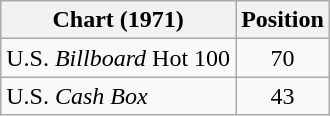<table class="wikitable sortable">
<tr>
<th align="left">Chart (1971)</th>
<th style="text-align:center;">Position</th>
</tr>
<tr>
<td>U.S. <em>Billboard</em> Hot 100</td>
<td style="text-align:center;">70</td>
</tr>
<tr>
<td>U.S. <em>Cash Box</em></td>
<td style="text-align:center;">43</td>
</tr>
</table>
